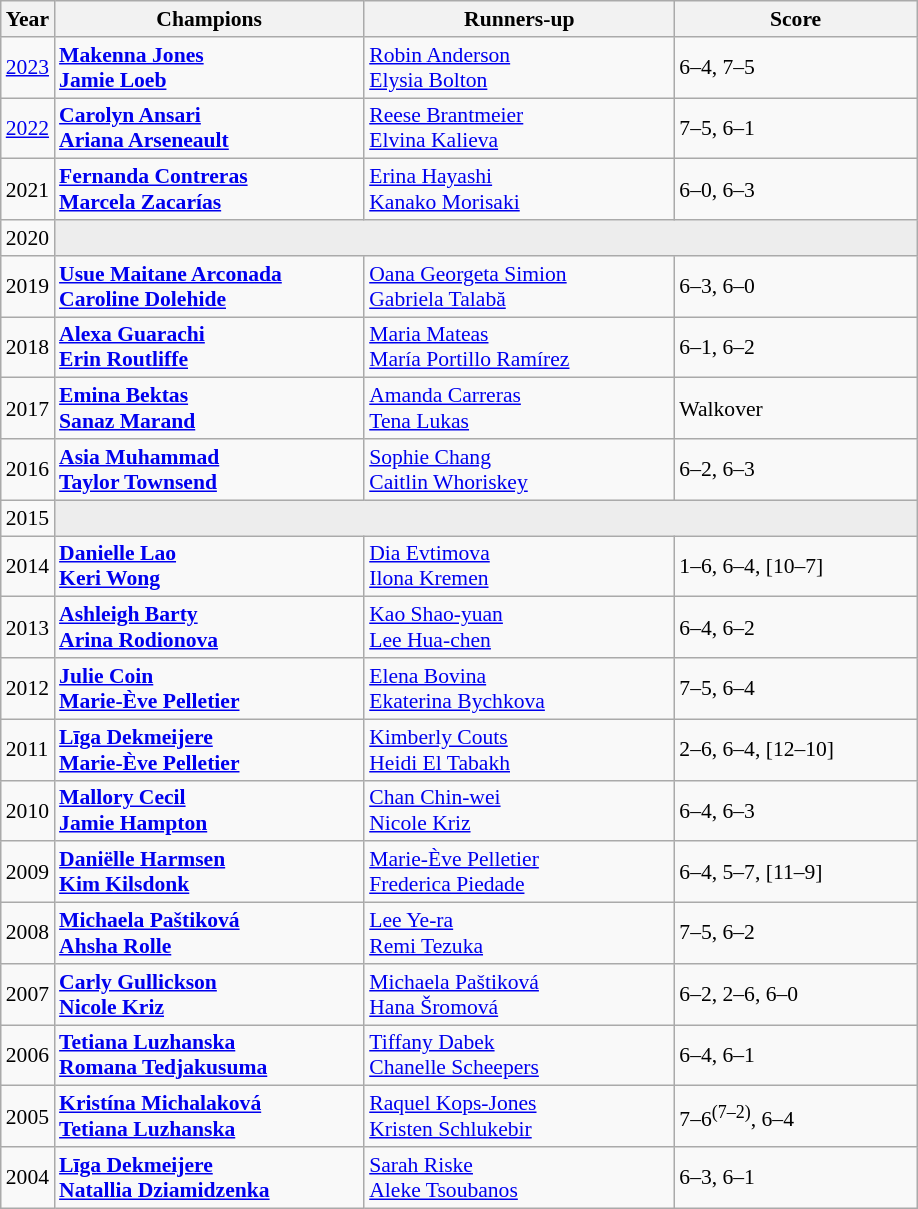<table class="wikitable" style="font-size:90%">
<tr>
<th>Year</th>
<th width="200">Champions</th>
<th width="200">Runners-up</th>
<th width="155">Score</th>
</tr>
<tr>
<td><a href='#'>2023</a></td>
<td> <strong><a href='#'>Makenna Jones</a></strong> <br>  <strong><a href='#'>Jamie Loeb</a></strong></td>
<td> <a href='#'>Robin Anderson</a> <br>  <a href='#'>Elysia Bolton</a></td>
<td>6–4, 7–5</td>
</tr>
<tr>
<td><a href='#'>2022</a></td>
<td> <strong><a href='#'>Carolyn Ansari</a></strong> <br>  <strong><a href='#'>Ariana Arseneault</a></strong></td>
<td> <a href='#'>Reese Brantmeier</a> <br>  <a href='#'>Elvina Kalieva</a></td>
<td>7–5, 6–1</td>
</tr>
<tr>
<td>2021</td>
<td> <strong><a href='#'>Fernanda Contreras</a></strong> <br>  <strong><a href='#'>Marcela Zacarías</a></strong></td>
<td> <a href='#'>Erina Hayashi</a> <br>  <a href='#'>Kanako Morisaki</a></td>
<td>6–0, 6–3</td>
</tr>
<tr>
<td>2020</td>
<td colspan=3 bgcolor="#ededed"></td>
</tr>
<tr>
<td>2019</td>
<td> <strong><a href='#'>Usue Maitane Arconada</a></strong> <br>  <strong><a href='#'>Caroline Dolehide</a></strong></td>
<td> <a href='#'>Oana Georgeta Simion</a> <br>  <a href='#'>Gabriela Talabă</a></td>
<td>6–3, 6–0</td>
</tr>
<tr>
<td>2018</td>
<td> <strong><a href='#'>Alexa Guarachi</a></strong> <br>  <strong><a href='#'>Erin Routliffe</a></strong></td>
<td> <a href='#'>Maria Mateas</a> <br>  <a href='#'>María Portillo Ramírez</a></td>
<td>6–1, 6–2</td>
</tr>
<tr>
<td>2017</td>
<td> <strong><a href='#'>Emina Bektas</a></strong> <br>  <strong><a href='#'>Sanaz Marand</a></strong></td>
<td> <a href='#'>Amanda Carreras</a> <br>  <a href='#'>Tena Lukas</a></td>
<td>Walkover</td>
</tr>
<tr>
<td>2016</td>
<td> <strong><a href='#'>Asia Muhammad</a></strong> <br>  <strong><a href='#'>Taylor Townsend</a></strong></td>
<td> <a href='#'>Sophie Chang</a> <br>  <a href='#'>Caitlin Whoriskey</a></td>
<td>6–2, 6–3</td>
</tr>
<tr>
<td>2015</td>
<td colspan=3 bgcolor="#ededed"></td>
</tr>
<tr>
<td>2014</td>
<td> <strong><a href='#'>Danielle Lao</a></strong> <br>  <strong><a href='#'>Keri Wong</a></strong></td>
<td> <a href='#'>Dia Evtimova</a> <br>  <a href='#'>Ilona Kremen</a></td>
<td>1–6, 6–4, [10–7]</td>
</tr>
<tr>
<td>2013</td>
<td> <strong><a href='#'>Ashleigh Barty</a></strong> <br>  <strong><a href='#'>Arina Rodionova</a></strong></td>
<td> <a href='#'>Kao Shao-yuan</a> <br>  <a href='#'>Lee Hua-chen</a></td>
<td>6–4, 6–2</td>
</tr>
<tr>
<td>2012</td>
<td> <strong><a href='#'>Julie Coin</a></strong> <br>  <strong><a href='#'>Marie-Ève Pelletier</a></strong></td>
<td> <a href='#'>Elena Bovina</a> <br>  <a href='#'>Ekaterina Bychkova</a></td>
<td>7–5, 6–4</td>
</tr>
<tr>
<td>2011</td>
<td> <strong><a href='#'>Līga Dekmeijere</a></strong> <br>  <strong><a href='#'>Marie-Ève Pelletier</a></strong></td>
<td> <a href='#'>Kimberly Couts</a> <br>  <a href='#'>Heidi El Tabakh</a></td>
<td>2–6, 6–4, [12–10]</td>
</tr>
<tr>
<td>2010</td>
<td> <strong><a href='#'>Mallory Cecil</a></strong> <br>  <strong><a href='#'>Jamie Hampton</a></strong></td>
<td> <a href='#'>Chan Chin-wei</a> <br>  <a href='#'>Nicole Kriz</a></td>
<td>6–4, 6–3</td>
</tr>
<tr>
<td>2009</td>
<td> <strong><a href='#'>Daniëlle Harmsen</a></strong> <br>  <strong><a href='#'>Kim Kilsdonk</a></strong></td>
<td> <a href='#'>Marie-Ève Pelletier</a> <br>  <a href='#'>Frederica Piedade</a></td>
<td>6–4, 5–7, [11–9]</td>
</tr>
<tr>
<td>2008</td>
<td> <strong><a href='#'>Michaela Paštiková</a></strong> <br>  <strong><a href='#'>Ahsha Rolle</a></strong></td>
<td> <a href='#'>Lee Ye-ra</a> <br>  <a href='#'>Remi Tezuka</a></td>
<td>7–5, 6–2</td>
</tr>
<tr>
<td>2007</td>
<td> <strong><a href='#'>Carly Gullickson</a></strong> <br>  <strong><a href='#'>Nicole Kriz</a></strong></td>
<td> <a href='#'>Michaela Paštiková</a> <br>  <a href='#'>Hana Šromová</a></td>
<td>6–2, 2–6, 6–0</td>
</tr>
<tr>
<td>2006</td>
<td> <strong><a href='#'>Tetiana Luzhanska</a></strong> <br>  <strong><a href='#'>Romana Tedjakusuma</a></strong></td>
<td> <a href='#'>Tiffany Dabek</a> <br>  <a href='#'>Chanelle Scheepers</a></td>
<td>6–4, 6–1</td>
</tr>
<tr>
<td>2005</td>
<td> <strong><a href='#'>Kristína Michalaková</a></strong> <br>  <strong><a href='#'>Tetiana Luzhanska</a></strong></td>
<td> <a href='#'>Raquel Kops-Jones</a> <br>  <a href='#'>Kristen Schlukebir</a></td>
<td>7–6<sup>(7–2)</sup>, 6–4</td>
</tr>
<tr>
<td>2004</td>
<td> <strong><a href='#'>Līga Dekmeijere</a></strong> <br>  <strong><a href='#'>Natallia Dziamidzenka</a></strong></td>
<td> <a href='#'>Sarah Riske</a> <br>  <a href='#'>Aleke Tsoubanos</a></td>
<td>6–3, 6–1</td>
</tr>
</table>
